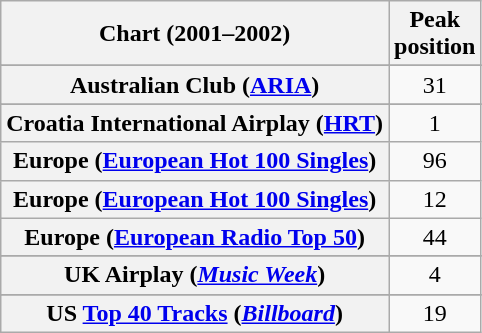<table class="wikitable sortable plainrowheaders" style="text-align:center">
<tr>
<th scope="col">Chart (2001–2002)</th>
<th scope="col">Peak<br>position</th>
</tr>
<tr>
</tr>
<tr>
<th scope="row">Australian Club (<a href='#'>ARIA</a>)</th>
<td>31</td>
</tr>
<tr>
</tr>
<tr>
</tr>
<tr>
</tr>
<tr>
</tr>
<tr>
<th scope="row">Croatia International Airplay (<a href='#'>HRT</a>)</th>
<td>1</td>
</tr>
<tr>
<th scope="row">Europe (<a href='#'>European Hot 100 Singles</a>)<br></th>
<td>96</td>
</tr>
<tr>
<th scope="row">Europe (<a href='#'>European Hot 100 Singles</a>)<br></th>
<td>12</td>
</tr>
<tr>
<th scope="row"">Europe (<a href='#'>European Radio Top 50</a>)</th>
<td>44</td>
</tr>
<tr>
</tr>
<tr>
</tr>
<tr>
</tr>
<tr>
</tr>
<tr>
</tr>
<tr>
</tr>
<tr>
</tr>
<tr>
</tr>
<tr>
</tr>
<tr>
</tr>
<tr>
<th scope="row">UK Airplay (<em><a href='#'>Music Week</a></em>)</th>
<td>4</td>
</tr>
<tr>
</tr>
<tr>
</tr>
<tr>
</tr>
<tr>
</tr>
<tr>
</tr>
<tr>
<th scope="row">US <a href='#'>Top 40 Tracks</a> (<em><a href='#'>Billboard</a></em>)</th>
<td>19</td>
</tr>
</table>
